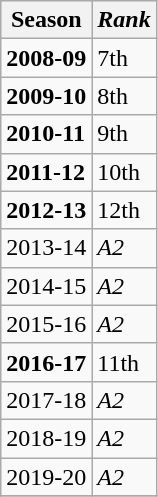<table class="wikitable">
<tr style="background: #efefef">
<th><strong>Season</strong></th>
<th><em>Rank</em></th>
</tr>
<tr>
<td><strong>2008-09</strong></td>
<td>7th</td>
</tr>
<tr>
<td><strong>2009-10</strong></td>
<td>8th</td>
</tr>
<tr>
<td><strong>2010-11</strong></td>
<td>9th</td>
</tr>
<tr>
<td><strong>2011-12</strong></td>
<td>10th</td>
</tr>
<tr>
<td><strong>2012-13</strong></td>
<td>12th</td>
</tr>
<tr>
<td>2013-14</td>
<td><em>A2</em></td>
</tr>
<tr>
<td>2014-15</td>
<td><em>A2</em></td>
</tr>
<tr>
<td>2015-16</td>
<td><em>A2</em></td>
</tr>
<tr>
<td><strong>2016-17</strong></td>
<td>11th</td>
</tr>
<tr>
<td>2017-18</td>
<td><em>A2</em></td>
</tr>
<tr>
<td>2018-19</td>
<td><em>A2</em></td>
</tr>
<tr>
<td>2019-20</td>
<td><em>A2</em></td>
</tr>
<tr>
</tr>
</table>
